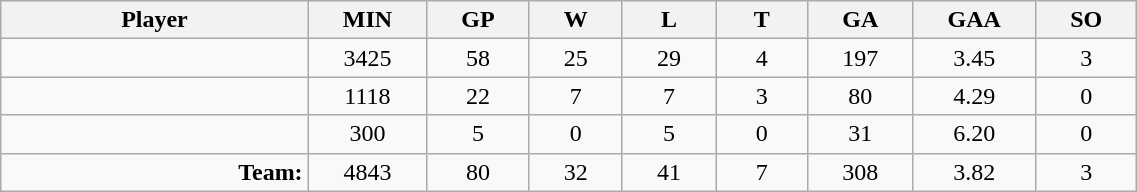<table class="wikitable sortable" width="60%">
<tr>
<th bgcolor="#DDDDFF" width="10%">Player</th>
<th width="3%" bgcolor="#DDDDFF" title="Minutes played">MIN</th>
<th width="3%" bgcolor="#DDDDFF" title="Games played in">GP</th>
<th width="3%" bgcolor="#DDDDFF" title="Wins">W</th>
<th width="3%" bgcolor="#DDDDFF"title="Losses">L</th>
<th width="3%" bgcolor="#DDDDFF" title="Ties">T</th>
<th width="3%" bgcolor="#DDDDFF" title="Goals against">GA</th>
<th width="3%" bgcolor="#DDDDFF" title="Goals against average">GAA</th>
<th width="3%" bgcolor="#DDDDFF"title="Shut-outs">SO</th>
</tr>
<tr align="center">
<td align="right"></td>
<td>3425</td>
<td>58</td>
<td>25</td>
<td>29</td>
<td>4</td>
<td>197</td>
<td>3.45</td>
<td>3</td>
</tr>
<tr align="center">
<td align="right"></td>
<td>1118</td>
<td>22</td>
<td>7</td>
<td>7</td>
<td>3</td>
<td>80</td>
<td>4.29</td>
<td>0</td>
</tr>
<tr align="center">
<td align="right"></td>
<td>300</td>
<td>5</td>
<td>0</td>
<td>5</td>
<td>0</td>
<td>31</td>
<td>6.20</td>
<td>0</td>
</tr>
<tr align="center">
<td align="right"><strong>Team:</strong></td>
<td>4843</td>
<td>80</td>
<td>32</td>
<td>41</td>
<td>7</td>
<td>308</td>
<td>3.82</td>
<td>3</td>
</tr>
</table>
